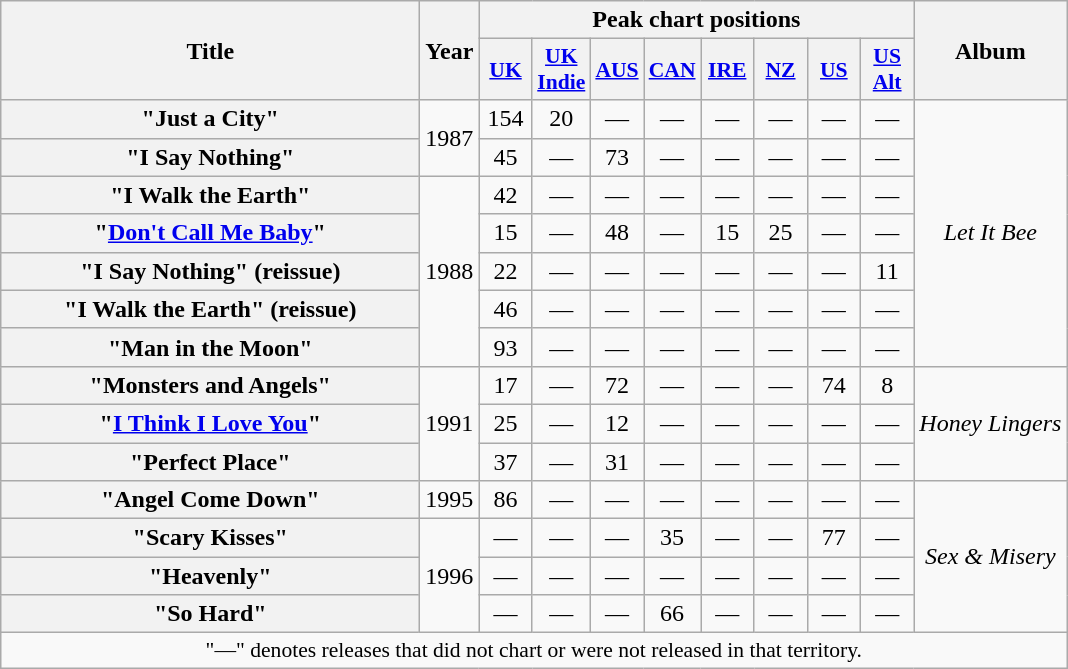<table class="wikitable plainrowheaders" style="text-align:center;">
<tr>
<th rowspan="2" scope="col" style="width:17em;">Title</th>
<th rowspan="2" scope="col" style="width:2em;">Year</th>
<th colspan="8">Peak chart positions</th>
<th rowspan="2">Album</th>
</tr>
<tr>
<th scope="col" style="width:2em;font-size:90%;"><a href='#'>UK</a><br></th>
<th scope="col" style="width:2em;font-size:90%;"><a href='#'>UK Indie</a><br></th>
<th scope="col" style="width:2em;font-size:90%;"><a href='#'>AUS</a><br></th>
<th scope="col" style="width:2em;font-size:90%;"><a href='#'>CAN</a><br></th>
<th scope="col" style="width:2em;font-size:90%;"><a href='#'>IRE</a><br></th>
<th scope="col" style="width:2em;font-size:90%;"><a href='#'>NZ</a><br></th>
<th scope="col" style="width:2em;font-size:90%;"><a href='#'>US</a><br></th>
<th scope="col" style="width:2em;font-size:90%;"><a href='#'>US Alt</a><br></th>
</tr>
<tr>
<th scope="row">"Just a City"</th>
<td rowspan="2">1987</td>
<td>154</td>
<td>20</td>
<td>—</td>
<td>—</td>
<td>—</td>
<td>—</td>
<td>—</td>
<td>—</td>
<td rowspan="7"><em>Let It Bee</em></td>
</tr>
<tr>
<th scope="row">"I Say Nothing"</th>
<td>45</td>
<td>—</td>
<td>73</td>
<td>—</td>
<td>—</td>
<td>—</td>
<td>—</td>
<td>—</td>
</tr>
<tr>
<th scope="row">"I Walk the Earth"</th>
<td rowspan="5">1988</td>
<td>42</td>
<td>—</td>
<td>—</td>
<td>—</td>
<td>—</td>
<td>—</td>
<td>—</td>
<td>—</td>
</tr>
<tr>
<th scope="row">"<a href='#'>Don't Call Me Baby</a>"</th>
<td>15</td>
<td>—</td>
<td>48</td>
<td>—</td>
<td>15</td>
<td>25</td>
<td>—</td>
<td>—</td>
</tr>
<tr>
<th scope="row">"I Say Nothing" (reissue)</th>
<td>22</td>
<td>—</td>
<td>—</td>
<td>—</td>
<td>—</td>
<td>—</td>
<td>—</td>
<td>11</td>
</tr>
<tr>
<th scope="row">"I Walk the Earth" (reissue)</th>
<td>46</td>
<td>—</td>
<td>—</td>
<td>—</td>
<td>—</td>
<td>—</td>
<td>—</td>
<td>—</td>
</tr>
<tr>
<th scope="row">"Man in the Moon"</th>
<td>93</td>
<td>—</td>
<td>—</td>
<td>—</td>
<td>—</td>
<td>—</td>
<td>—</td>
<td>—</td>
</tr>
<tr>
<th scope="row">"Monsters and Angels"</th>
<td rowspan="3">1991</td>
<td>17</td>
<td>—</td>
<td>72</td>
<td>—</td>
<td>—</td>
<td>—</td>
<td>74</td>
<td>8</td>
<td rowspan="3"><em>Honey Lingers</em></td>
</tr>
<tr>
<th scope="row">"<a href='#'>I Think I Love You</a>"</th>
<td>25</td>
<td>—</td>
<td>12</td>
<td>—</td>
<td>—</td>
<td>—</td>
<td>—</td>
<td>—</td>
</tr>
<tr>
<th scope="row">"Perfect Place"</th>
<td>37</td>
<td>—</td>
<td>31</td>
<td>—</td>
<td>—</td>
<td>—</td>
<td>—</td>
<td>—</td>
</tr>
<tr>
<th scope="row">"Angel Come Down"</th>
<td>1995</td>
<td>86</td>
<td>—</td>
<td>—</td>
<td>—</td>
<td>—</td>
<td>—</td>
<td>—</td>
<td>—</td>
<td rowspan="4"><em>Sex & Misery</em></td>
</tr>
<tr>
<th scope="row">"Scary Kisses"</th>
<td rowspan="3">1996</td>
<td>—</td>
<td>—</td>
<td>—</td>
<td>35</td>
<td>—</td>
<td>—</td>
<td>77</td>
<td>—</td>
</tr>
<tr>
<th scope="row">"Heavenly"</th>
<td>—</td>
<td>—</td>
<td>—</td>
<td>—</td>
<td>—</td>
<td>—</td>
<td>—</td>
<td>—</td>
</tr>
<tr>
<th scope="row">"So Hard"</th>
<td>—</td>
<td>—</td>
<td>—</td>
<td>66</td>
<td>—</td>
<td>—</td>
<td>—</td>
<td>—</td>
</tr>
<tr>
<td colspan="11" style="font-size:90%">"—" denotes releases that did not chart or were not released in that territory.</td>
</tr>
</table>
